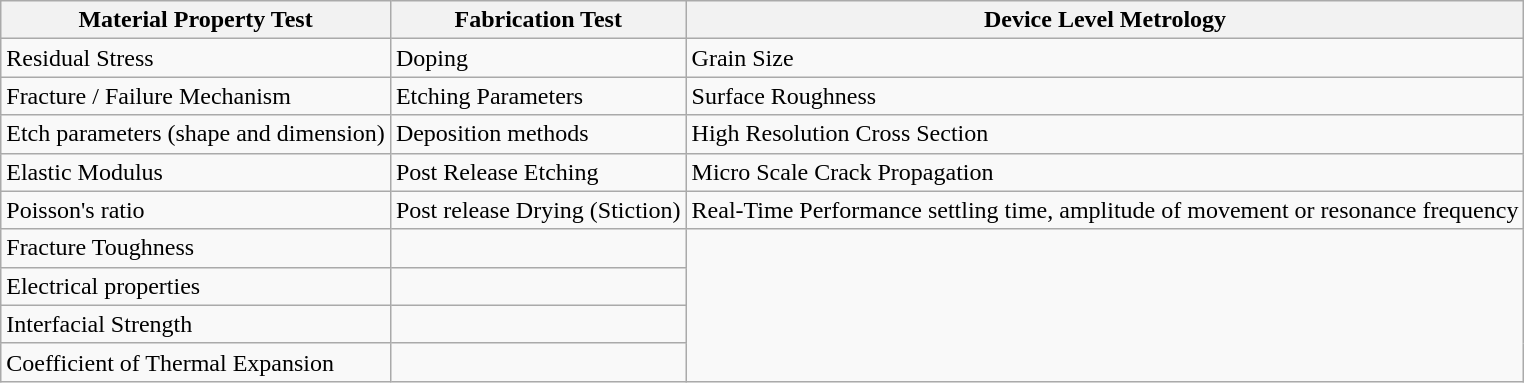<table class="wikitable">
<tr>
<th>Material Property Test</th>
<th>Fabrication Test</th>
<th>Device Level Metrology</th>
</tr>
<tr>
<td>Residual Stress</td>
<td>Doping</td>
<td>Grain Size</td>
</tr>
<tr>
<td>Fracture / Failure Mechanism</td>
<td>Etching Parameters</td>
<td>Surface Roughness</td>
</tr>
<tr>
<td>Etch parameters (shape and dimension)</td>
<td>Deposition methods</td>
<td>High Resolution Cross Section</td>
</tr>
<tr>
<td>Elastic Modulus</td>
<td>Post Release Etching</td>
<td>Micro Scale Crack Propagation</td>
</tr>
<tr>
<td>Poisson's ratio</td>
<td>Post release Drying (Stiction)</td>
<td>Real-Time Performance settling time, amplitude of movement or resonance frequency</td>
</tr>
<tr>
<td>Fracture Toughness</td>
<td></td>
</tr>
<tr>
<td>Electrical properties</td>
<td></td>
</tr>
<tr>
<td>Interfacial Strength</td>
<td></td>
</tr>
<tr>
<td>Coefficient of Thermal Expansion</td>
<td></td>
</tr>
</table>
